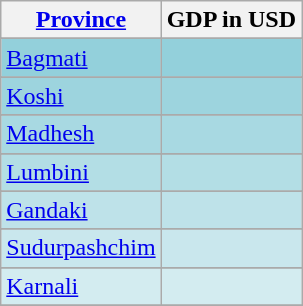<table class="wikitable sortable static-row-numbers static-row-header-text">
<tr>
<th><a href='#'>Province</a></th>
<th>GDP in USD</th>
</tr>
<tr>
</tr>
<tr bgcolor="#93D0DB">
<td><a href='#'>Bagmati</a></td>
<td></td>
</tr>
<tr>
</tr>
<tr bgcolor="#9DD4DE">
<td><a href='#'>Koshi</a></td>
<td></td>
</tr>
<tr>
</tr>
<tr bgcolor="#A8D9E2">
<td><a href='#'>Madhesh</a></td>
<td></td>
</tr>
<tr>
</tr>
<tr bgcolor="#B3DEE5">
<td><a href='#'>Lumbini</a></td>
<td></td>
</tr>
<tr>
</tr>
<tr bgcolor="#BEE2E9">
<td><a href='#'>Gandaki</a></td>
<td></td>
</tr>
<tr>
</tr>
<tr bgcolor="#C9E7ED">
<td><a href='#'>Sudurpashchim</a></td>
<td></td>
</tr>
<tr>
</tr>
<tr bgcolor="#D3ECF0">
<td><a href='#'>Karnali</a></td>
<td></td>
</tr>
<tr>
</tr>
</table>
